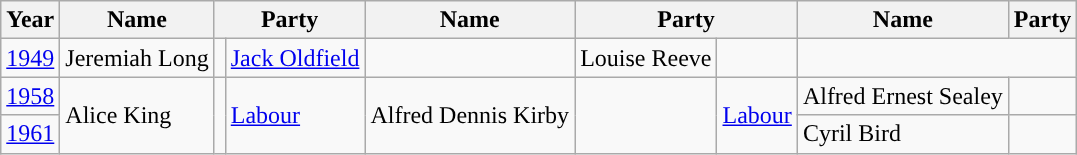<table class="wikitable">
<tr>
<th>Year</th>
<th>Name</th>
<th colspan=2>Party</th>
<th>Name</th>
<th colspan=2>Party</th>
<th>Name</th>
<th colspan=2>Party</th>
</tr>
<tr>
<td><a href='#'>1949</a></td>
<td>Jeremiah Long</td>
<td></td>
<td><a href='#'>Jack Oldfield</a></td>
<td></td>
<td>Louise Reeve</td>
<td></td>
</tr>
<tr>
<td><a href='#'>1958</a></td>
<td rowspan=2>Alice King</td>
<td rowspan=2 style="background-color: "></td>
<td rowspan=2><a href='#'>Labour</a></td>
<td rowspan=2>Alfred Dennis Kirby</td>
<td rowspan=2 style="background-color: "></td>
<td rowspan=2><a href='#'>Labour</a></td>
<td>Alfred Ernest Sealey</td>
<td></td>
</tr>
<tr>
<td><a href='#'>1961</a></td>
<td>Cyril Bird</td>
<td></td>
</tr>
</table>
